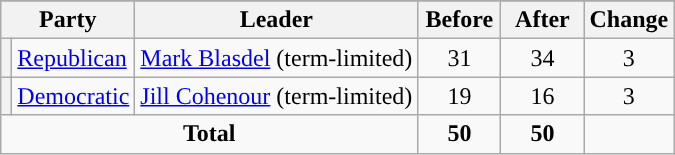<table class="wikitable" style="text-align:center;">
<tr>
</tr>
<tr>
<th colspan=2>Party</th>
<th>Leader</th>
<th style="width:3em">Before</th>
<th style="width:3em">After</th>
<th style="width:3em">Change</th>
</tr>
<tr>
<th style="background-color:"></th>
<td style="text-align:left;"><a href='#'>Republican</a></td>
<td style="text-align:left;"><a href='#'>Mark Blasdel</a> (term-limited)</td>
<td>31</td>
<td>34</td>
<td> 3</td>
</tr>
<tr>
<th style="background-color:"></th>
<td style="text-align:left;"><a href='#'>Democratic</a></td>
<td style="text-align:left;"><a href='#'>Jill Cohenour</a> (term-limited)</td>
<td>19</td>
<td>16</td>
<td> 3</td>
</tr>
<tr>
<td colspan=3><strong>Total</strong></td>
<td><strong>50</strong></td>
<td><strong>50</strong></td>
<td></td>
</tr>
</table>
